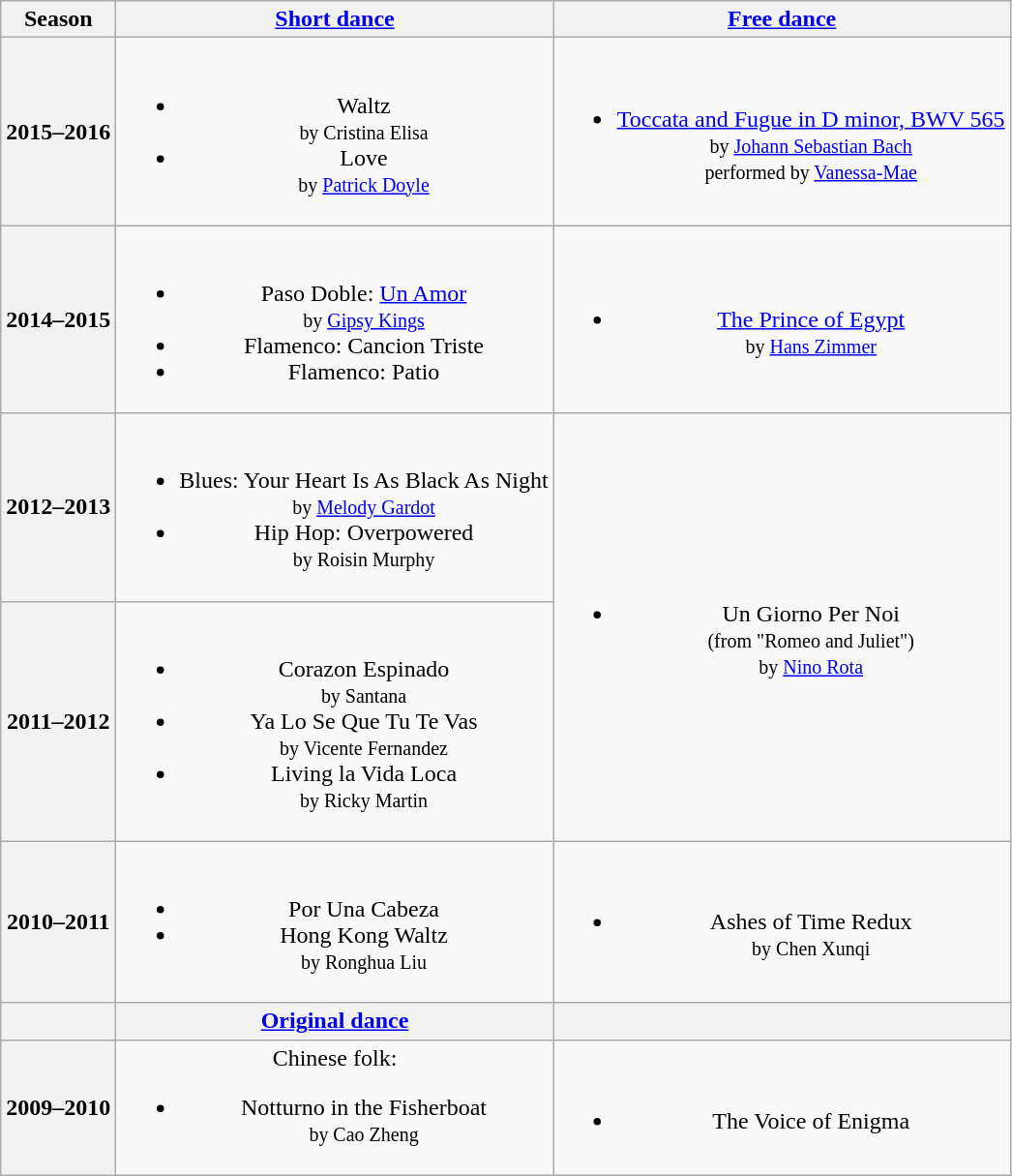<table class=wikitable style=text-align:center>
<tr>
<th>Season</th>
<th><a href='#'>Short dance</a></th>
<th><a href='#'>Free dance</a></th>
</tr>
<tr>
<th>2015–2016 <br> </th>
<td><br><ul><li>Waltz <br><small> by Cristina Elisa </small></li><li>Love <br><small> by <a href='#'>Patrick Doyle</a> </small></li></ul></td>
<td><br><ul><li><a href='#'>Toccata and Fugue in D minor, BWV 565</a> <br><small> by <a href='#'>Johann Sebastian Bach</a> <br> performed by <a href='#'>Vanessa-Mae</a> </small></li></ul></td>
</tr>
<tr>
<th>2014–2015</th>
<td><br><ul><li>Paso Doble: <a href='#'>Un Amor</a> <br><small> by <a href='#'>Gipsy Kings</a> </small></li><li>Flamenco: Cancion Triste</li><li>Flamenco: Patio</li></ul></td>
<td><br><ul><li><a href='#'>The Prince of Egypt</a> <br><small> by <a href='#'>Hans Zimmer</a> </small></li></ul></td>
</tr>
<tr>
<th>2012–2013 <br> </th>
<td><br><ul><li>Blues: Your Heart Is As Black As Night <br><small> by <a href='#'>Melody Gardot</a> </small></li><li>Hip Hop: Overpowered <br><small> by Roisin Murphy </small></li></ul></td>
<td rowspan=2><br><ul><li>Un Giorno Per Noi <br><small> (from "Romeo and Juliet") <br> by <a href='#'>Nino Rota</a> </small></li></ul></td>
</tr>
<tr>
<th>2011–2012 <br> </th>
<td><br><ul><li>Corazon Espinado <br><small> by Santana </small></li><li>Ya Lo Se Que Tu Te Vas <br><small> by Vicente Fernandez </small></li><li>Living la Vida Loca <br><small> by Ricky Martin </small></li></ul></td>
</tr>
<tr>
<th>2010–2011 <br> </th>
<td><br><ul><li>Por Una Cabeza</li><li>Hong Kong Waltz <br><small> by Ronghua Liu </small></li></ul></td>
<td><br><ul><li>Ashes of Time Redux <br><small> by Chen Xunqi </small></li></ul></td>
</tr>
<tr>
<th></th>
<th><a href='#'>Original dance</a></th>
<th></th>
</tr>
<tr>
<th>2009–2010 <br> </th>
<td>Chinese folk:<br><ul><li>Notturno in the Fisherboat <br><small> by Cao Zheng </small></li></ul></td>
<td><br><ul><li>The Voice of Enigma</li></ul></td>
</tr>
</table>
